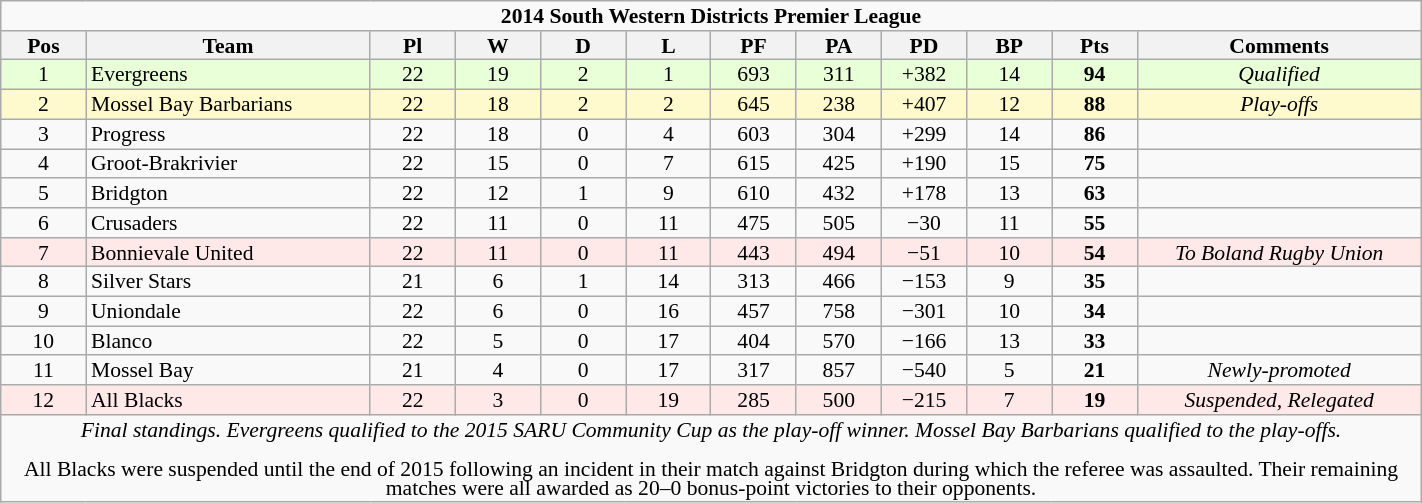<table class="wikitable"  style="text-align:center; line-height:90%; font-size:90%; width:75%;">
<tr>
<td colspan=12><strong>2014 South Western Districts Premier League</strong></td>
</tr>
<tr>
<th style="width:6%;">Pos</th>
<th style="width:20%;">Team</th>
<th style="width:6%;">Pl</th>
<th style="width:6%;">W</th>
<th style="width:6%;">D</th>
<th style="width:6%;">L</th>
<th style="width:6%;">PF</th>
<th style="width:6%;">PA</th>
<th style="width:6%;">PD</th>
<th style="width:6%;">BP</th>
<th style="width:6%;">Pts</th>
<th style="width:20%;">Comments<br></th>
</tr>
<tr bgcolor="#E8FFD8">
<td>1</td>
<td style="text-align:left;">Evergreens</td>
<td>22</td>
<td>19</td>
<td>2</td>
<td>1</td>
<td>693</td>
<td>311</td>
<td>+382</td>
<td>14</td>
<td><strong>94</strong></td>
<td><em>Qualified</em></td>
</tr>
<tr bgcolor="#FFFACD">
<td>2</td>
<td style="text-align:left;">Mossel Bay Barbarians</td>
<td>22</td>
<td>18</td>
<td>2</td>
<td>2</td>
<td>645</td>
<td>238</td>
<td>+407</td>
<td>12</td>
<td><strong>88</strong></td>
<td><em>Play-offs</em></td>
</tr>
<tr>
<td>3</td>
<td style="text-align:left;">Progress</td>
<td>22</td>
<td>18</td>
<td>0</td>
<td>4</td>
<td>603</td>
<td>304</td>
<td>+299</td>
<td>14</td>
<td><strong>86</strong></td>
<td></td>
</tr>
<tr>
<td>4</td>
<td style="text-align:left;">Groot-Brakrivier</td>
<td>22</td>
<td>15</td>
<td>0</td>
<td>7</td>
<td>615</td>
<td>425</td>
<td>+190</td>
<td>15</td>
<td><strong>75</strong></td>
<td></td>
</tr>
<tr>
<td>5</td>
<td style="text-align:left;">Bridgton</td>
<td>22</td>
<td>12</td>
<td>1</td>
<td>9</td>
<td>610</td>
<td>432</td>
<td>+178</td>
<td>13</td>
<td><strong>63</strong></td>
<td></td>
</tr>
<tr>
<td>6</td>
<td style="text-align:left;">Crusaders</td>
<td>22</td>
<td>11</td>
<td>0</td>
<td>11</td>
<td>475</td>
<td>505</td>
<td>−30</td>
<td>11</td>
<td><strong>55</strong></td>
<td></td>
</tr>
<tr bgcolor="#FFE8E8">
<td>7</td>
<td style="text-align:left;">Bonnievale United</td>
<td>22</td>
<td>11</td>
<td>0</td>
<td>11</td>
<td>443</td>
<td>494</td>
<td>−51</td>
<td>10</td>
<td><strong>54</strong></td>
<td><em>To Boland Rugby Union</em></td>
</tr>
<tr>
<td>8</td>
<td style="text-align:left;">Silver Stars</td>
<td>21</td>
<td>6</td>
<td>1</td>
<td>14</td>
<td>313</td>
<td>466</td>
<td>−153</td>
<td>9</td>
<td><strong>35</strong></td>
<td></td>
</tr>
<tr>
<td>9</td>
<td style="text-align:left;">Uniondale</td>
<td>22</td>
<td>6</td>
<td>0</td>
<td>16</td>
<td>457</td>
<td>758</td>
<td>−301</td>
<td>10</td>
<td><strong>34</strong></td>
<td></td>
</tr>
<tr>
<td>10</td>
<td style="text-align:left;">Blanco</td>
<td>22</td>
<td>5</td>
<td>0</td>
<td>17</td>
<td>404</td>
<td>570</td>
<td>−166</td>
<td>13</td>
<td><strong>33</strong></td>
<td></td>
</tr>
<tr>
<td>11</td>
<td style="text-align:left;">Mossel Bay</td>
<td>21</td>
<td>4</td>
<td>0</td>
<td>17</td>
<td>317</td>
<td>857</td>
<td>−540</td>
<td>5</td>
<td><strong>21</strong></td>
<td><em>Newly-promoted</em></td>
</tr>
<tr bgcolor="#FFE8E8">
<td>12</td>
<td style="text-align:left;">All Blacks</td>
<td>22</td>
<td>3</td>
<td>0</td>
<td>19</td>
<td>285</td>
<td>500</td>
<td>−215</td>
<td>7</td>
<td><strong>19</strong></td>
<td><em>Suspended, Relegated</em></td>
</tr>
<tr>
<td colspan=12><em>Final standings. Evergreens qualified to the 2015 SARU Community Cup as the play-off winner. Mossel Bay Barbarians qualified to the play-offs.</em><br><br>All Blacks were suspended until the end of 2015 following an incident in their match against Bridgton during which the referee was assaulted. Their remaining matches were all awarded as 20–0 bonus-point victories to their opponents.</td>
</tr>
</table>
